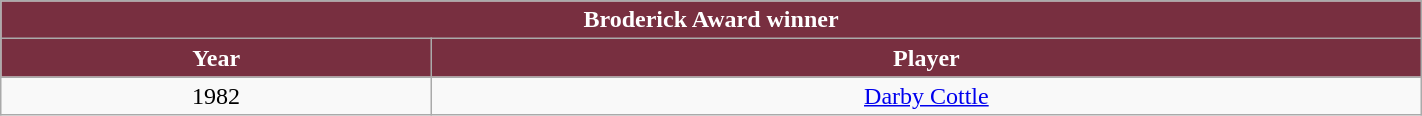<table class="wikitable" style="width:75%;" style="border-collapse: collapse;">
<tr>
<td colspan="5" style= "background:#782F40; color:white; text-align:center;"><strong>Broderick Award winner</strong></td>
</tr>
<tr>
<th style="background:#782F40; color:white;">Year</th>
<th style="background:#782F40; color:white;">Player</th>
</tr>
<tr style="text-align:center;">
<td>1982</td>
<td><a href='#'>Darby Cottle</a></td>
</tr>
</table>
